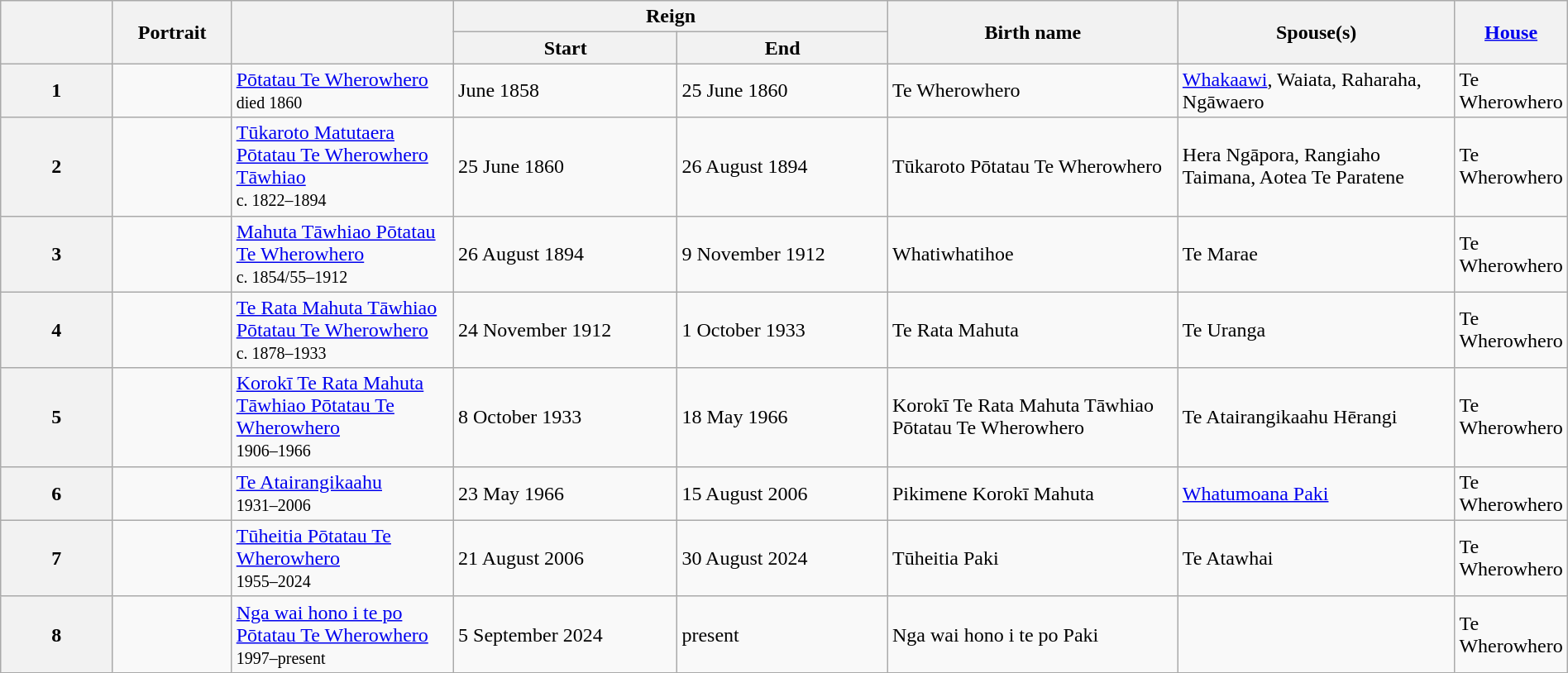<table class="wikitable" style="width:100%;">
<tr>
<th rowspan="2" style="width: 8%;"></th>
<th rowspan="2" style="width: 8%;">Portrait</th>
<th rowspan="2" style="width: 15%;"></th>
<th colspan="2" style="width: 30%;">Reign</th>
<th rowspan="2" style="width: 20%;">Birth name</th>
<th rowspan="2" style="width: 20%;">Spouse(s)</th>
<th rowspan="2"><a href='#'>House</a></th>
</tr>
<tr>
<th>Start</th>
<th>End</th>
</tr>
<tr>
<th>1</th>
<td></td>
<td><a href='#'>Pōtatau Te Wherowhero</a><br><small>died 1860</small></td>
<td>June 1858</td>
<td>25 June 1860</td>
<td>Te Wherowhero</td>
<td><a href='#'>Whakaawi</a>, Waiata, Raharaha, Ngāwaero</td>
<td>Te Wherowhero</td>
</tr>
<tr>
<th>2</th>
<td></td>
<td><a href='#'>Tūkaroto Matutaera Pōtatau Te Wherowhero Tāwhiao</a><br><small>c. 1822–1894</small></td>
<td>25 June 1860</td>
<td>26 August 1894</td>
<td>Tūkaroto Pōtatau Te Wherowhero</td>
<td>Hera Ngāpora, Rangiaho Taimana, Aotea Te Paratene</td>
<td>Te Wherowhero</td>
</tr>
<tr>
<th>3</th>
<td></td>
<td><a href='#'>Mahuta Tāwhiao Pōtatau Te Wherowhero</a><br><small>c. 1854/55–1912</small></td>
<td>26 August 1894</td>
<td>9 November 1912</td>
<td>Whatiwhatihoe</td>
<td>Te Marae</td>
<td>Te Wherowhero</td>
</tr>
<tr>
<th>4</th>
<td></td>
<td><a href='#'>Te Rata Mahuta Tāwhiao Pōtatau Te Wherowhero</a><br><small>c. 1878–1933</small></td>
<td>24 November 1912</td>
<td>1 October 1933</td>
<td>Te Rata Mahuta</td>
<td>Te Uranga</td>
<td>Te Wherowhero</td>
</tr>
<tr>
<th>5</th>
<td></td>
<td><a href='#'>Korokī Te Rata Mahuta Tāwhiao Pōtatau Te Wherowhero</a><br><small>1906–1966</small></td>
<td>8 October 1933</td>
<td>18 May 1966</td>
<td>Korokī Te Rata Mahuta Tāwhiao Pōtatau Te Wherowhero</td>
<td>Te Atairangikaahu Hērangi</td>
<td>Te Wherowhero</td>
</tr>
<tr>
<th>6</th>
<td></td>
<td><a href='#'>Te Atairangikaahu</a><br><small>1931–2006</small></td>
<td>23 May 1966</td>
<td>15 August 2006</td>
<td>Pikimene Korokī Mahuta</td>
<td><a href='#'>Whatumoana Paki</a></td>
<td>Te Wherowhero</td>
</tr>
<tr>
<th>7</th>
<td></td>
<td><a href='#'>Tūheitia Pōtatau Te Wherowhero</a><br><small>1955–2024</small></td>
<td>21 August 2006</td>
<td>30 August 2024</td>
<td>Tūheitia Paki</td>
<td>Te Atawhai</td>
<td>Te Wherowhero</td>
</tr>
<tr>
<th>8</th>
<td></td>
<td><a href='#'>Nga wai hono i te po Pōtatau Te Wherowhero</a><br><small>1997–present</small></td>
<td>5 September 2024</td>
<td>present</td>
<td>Nga wai hono i te po Paki</td>
<td></td>
<td>Te Wherowhero</td>
</tr>
</table>
